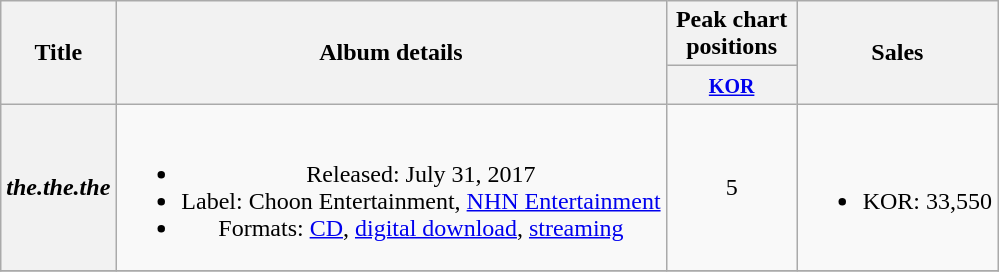<table class="wikitable plainrowheaders" style="text-align:center;">
<tr>
<th scope="col" rowspan="2">Title</th>
<th scope="col" rowspan="2">Album details</th>
<th scope="col" colspan="1" style="width:5em;">Peak chart positions</th>
<th scope="col" rowspan="2">Sales</th>
</tr>
<tr>
<th><small><a href='#'>KOR</a></small><br></th>
</tr>
<tr>
<th scope="row"><em>the.the.the</em></th>
<td><br><ul><li>Released: July 31, 2017</li><li>Label: Choon Entertainment, <a href='#'>NHN Entertainment</a></li><li>Formats: <a href='#'>CD</a>, <a href='#'>digital download</a>, <a href='#'>streaming</a></li></ul></td>
<td>5</td>
<td><br><ul><li>KOR: 33,550</li></ul></td>
</tr>
<tr>
</tr>
</table>
